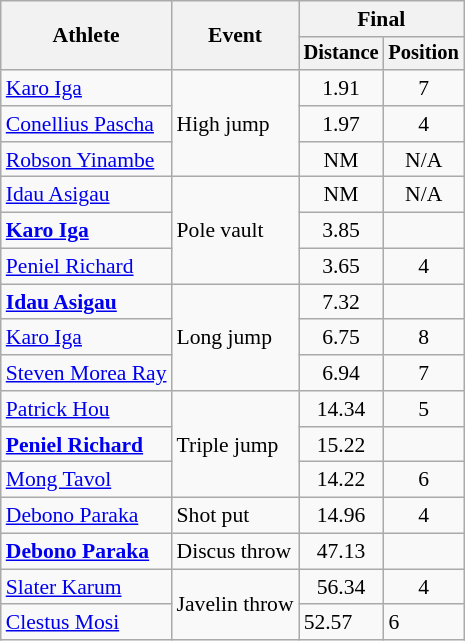<table class=wikitable style="font-size:90%">
<tr>
<th rowspan="2">Athlete</th>
<th rowspan="2">Event</th>
<th colspan="2">Final</th>
</tr>
<tr style="font-size:95%">
<th>Distance</th>
<th>Position</th>
</tr>
<tr style=text-align:center>
<td style=text-align:left><a href='#'>Karo Iga</a></td>
<td style=text-align:left rowspan=3>High jump</td>
<td>1.91</td>
<td>7</td>
</tr>
<tr style=text-align:center>
<td style=text-align:left><a href='#'>Conellius Pascha</a></td>
<td>1.97</td>
<td>4</td>
</tr>
<tr style=text-align:center>
<td style=text-align:left><a href='#'>Robson Yinambe</a></td>
<td>NM</td>
<td>N/A</td>
</tr>
<tr style=text-align:center>
<td style=text-align:left><a href='#'>Idau Asigau</a></td>
<td style=text-align:left rowspan=3>Pole vault</td>
<td>NM</td>
<td>N/A</td>
</tr>
<tr style=text-align:center>
<td style=text-align:left><strong><a href='#'>Karo Iga</a></strong></td>
<td>3.85</td>
<td></td>
</tr>
<tr style=text-align:center>
<td style=text-align:left><a href='#'>Peniel Richard</a></td>
<td>3.65</td>
<td>4</td>
</tr>
<tr style=text-align:center>
<td style=text-align:left><strong><a href='#'>Idau Asigau</a></strong></td>
<td style=text-align:left rowspan=3>Long jump</td>
<td>7.32</td>
<td></td>
</tr>
<tr style=text-align:center>
<td style=text-align:left><a href='#'>Karo Iga</a></td>
<td>6.75</td>
<td>8</td>
</tr>
<tr style=text-align:center>
<td style=text-align:left><a href='#'>Steven Morea Ray</a></td>
<td>6.94</td>
<td>7</td>
</tr>
<tr style=text-align:center>
<td style=text-align:left><a href='#'>Patrick Hou</a></td>
<td style=text-align:left rowspan=3>Triple jump</td>
<td>14.34</td>
<td>5</td>
</tr>
<tr style=text-align:center>
<td style=text-align:left><strong><a href='#'>Peniel Richard</a></strong></td>
<td>15.22</td>
<td></td>
</tr>
<tr style=text-align:center>
<td style=text-align:left><a href='#'>Mong Tavol</a></td>
<td>14.22</td>
<td>6</td>
</tr>
<tr style=text-align:center>
<td style=text-align:left><a href='#'>Debono Paraka</a></td>
<td style=text-align:left rowspan=1>Shot put</td>
<td>14.96</td>
<td>4</td>
</tr>
<tr style=text-align:center>
<td style=text-align:left><strong><a href='#'>Debono Paraka</a></strong></td>
<td style=text-align:left rowspan=1>Discus throw</td>
<td>47.13</td>
<td></td>
</tr>
<tr style=text-align:center>
<td style=text-align:left><a href='#'>Slater Karum</a></td>
<td style=text-align:left rowspan=2>Javelin throw</td>
<td>56.34</td>
<td>4</td>
</tr>
<tr style|-style=text-align:center>
<td style=text-align:left><a href='#'>Clestus Mosi</a></td>
<td>52.57</td>
<td>6</td>
</tr>
</table>
